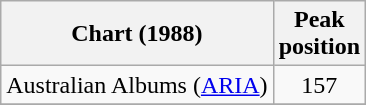<table class="wikitable plainrowheaders">
<tr>
<th scope="col">Chart (1988)</th>
<th scope="col">Peak<br>position</th>
</tr>
<tr>
<td>Australian Albums (<a href='#'>ARIA</a>)</td>
<td align="center">157</td>
</tr>
<tr>
</tr>
</table>
